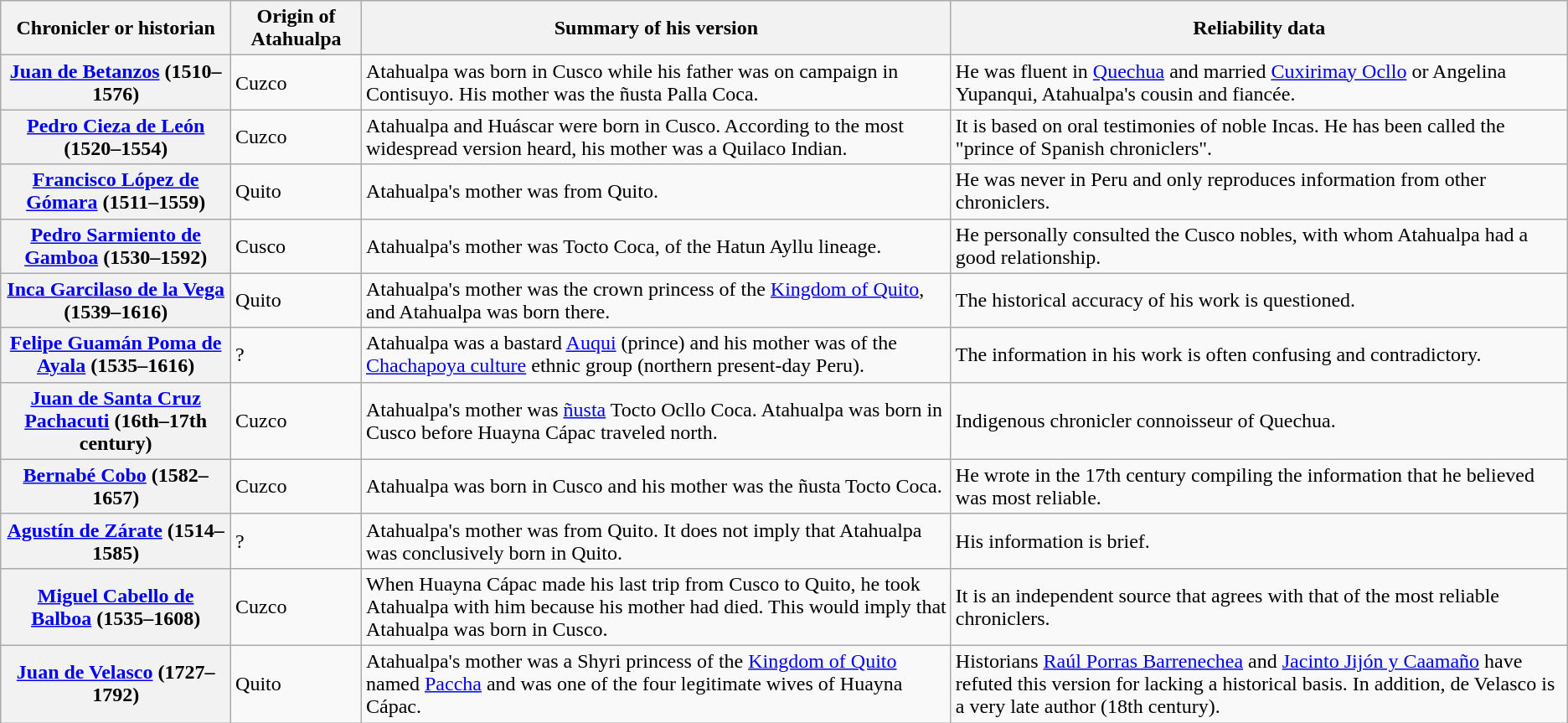<table class="wikitable plainrowheaders">
<tr>
<th scope="col">Chronicler or historian</th>
<th scope="col">Origin of Atahualpa</th>
<th scope="col">Summary of his version</th>
<th scope="col">Reliability data</th>
</tr>
<tr>
<th scope="row"><a href='#'>Juan de Betanzos</a> (1510–1576)</th>
<td>Cuzco</td>
<td>Atahualpa was born in Cusco while his father was on campaign in Contisuyo. His mother was the ñusta Palla Coca.</td>
<td> He was fluent in <a href='#'>Quechua</a> and married <a href='#'>Cuxirimay Ocllo</a> or Angelina Yupanqui, Atahualpa's cousin and fiancée.</td>
</tr>
<tr>
<th scope="row"><a href='#'>Pedro Cieza de León</a> (1520–1554)</th>
<td>Cuzco</td>
<td>Atahualpa and Huáscar were born in Cusco. According to the most widespread version heard, his mother was a Quilaco Indian.</td>
<td> It is based on oral testimonies of noble Incas. He has been called the "prince of Spanish chroniclers".</td>
</tr>
<tr>
<th scope="row"><a href='#'>Francisco López de Gómara</a> (1511–1559)</th>
<td>Quito</td>
<td>Atahualpa's mother was from Quito.</td>
<td> He was never in Peru and only reproduces information from other chroniclers.</td>
</tr>
<tr>
<th scope="row"><a href='#'>Pedro Sarmiento de Gamboa</a> (1530–1592)</th>
<td>Cusco</td>
<td>Atahualpa's mother was Tocto Coca, of the Hatun Ayllu lineage.</td>
<td> He personally consulted the Cusco nobles, with whom Atahualpa had a good relationship.</td>
</tr>
<tr>
<th scope="row"><a href='#'>Inca Garcilaso de la Vega</a> (1539–1616)</th>
<td>Quito</td>
<td>Atahualpa's mother was the crown princess of the <a href='#'>Kingdom of Quito</a>, and Atahualpa was born there.</td>
<td> The historical accuracy of his work is questioned.</td>
</tr>
<tr>
<th scope="row"><a href='#'>Felipe Guamán Poma de Ayala</a> (1535–1616)</th>
<td>?</td>
<td>Atahualpa was a bastard <a href='#'>Auqui</a> (prince) and his mother was of the <a href='#'>Chachapoya culture</a> ethnic group (northern present-day Peru).</td>
<td> The information in his work is often confusing and contradictory.</td>
</tr>
<tr>
<th scope="row"><a href='#'>Juan de Santa Cruz Pachacuti</a> (16th–17th century)</th>
<td>Cuzco</td>
<td>Atahualpa's mother was <a href='#'>ñusta</a> Tocto Ocllo Coca. Atahualpa was born in Cusco before Huayna Cápac traveled north.</td>
<td> Indigenous chronicler connoisseur of Quechua.</td>
</tr>
<tr>
<th scope="row"><a href='#'>Bernabé Cobo</a> (1582–1657)</th>
<td>Cuzco</td>
<td>Atahualpa was born in Cusco and his mother was the ñusta Tocto Coca.</td>
<td> He wrote in the 17th century compiling the information that he believed was most reliable.</td>
</tr>
<tr>
<th scope="row"><a href='#'>Agustín de Zárate</a> (1514–1585)</th>
<td>?</td>
<td>Atahualpa's mother was from Quito. It does not imply that Atahualpa was conclusively born in Quito.</td>
<td> His information is brief.</td>
</tr>
<tr>
<th scope="row"><a href='#'>Miguel Cabello de Balboa</a> (1535–1608)</th>
<td>Cuzco</td>
<td>When Huayna Cápac made his last trip from Cusco to Quito, he took Atahualpa with him because his mother had died. This would imply that Atahualpa was born in Cusco.</td>
<td> It is an independent source that agrees with that of the most reliable chroniclers.</td>
</tr>
<tr>
<th scope="row"><a href='#'>Juan de Velasco</a> (1727–1792)</th>
<td>Quito</td>
<td>Atahualpa's mother was a Shyri princess of the <a href='#'>Kingdom of Quito</a> named <a href='#'>Paccha</a> and was one of the four legitimate wives of Huayna Cápac.</td>
<td> Historians <a href='#'>Raúl Porras Barrenechea</a> and <a href='#'>Jacinto Jijón y Caamaño</a> have refuted this version for lacking a historical basis. In addition, de Velasco is a very late author (18th century).</td>
</tr>
</table>
